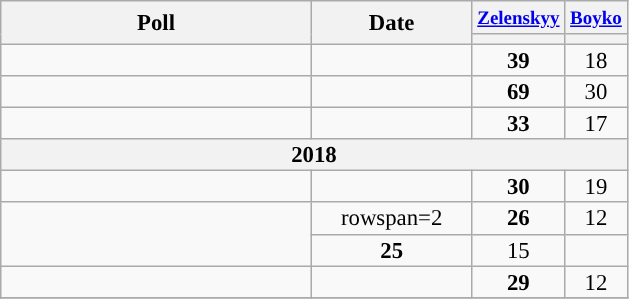<table class="wikitable" style="text-align:center;font-size:95%;line-height:14px;">
<tr>
<th rowspan=2 style="width:200px;">Poll</th>
<th rowspan=2 style="width:100px;">Date</th>
<th><small><a href='#'>Zelenskyy</a></small><br></th>
<th> <small><a href='#'>Boyko</a></small><br></th>
</tr>
<tr>
<th style="background:"></th>
<th style="background:"></th>
</tr>
<tr>
<td></td>
<td></td>
<td style="background-color:#"><strong>39</strong></td>
<td>18</td>
</tr>
<tr>
<td></td>
<td></td>
<td style="background-color:#"><strong>69</strong></td>
<td>30</td>
</tr>
<tr>
<td></td>
<td></td>
<td style="background-color:#"><strong>33</strong></td>
<td>17</td>
</tr>
<tr>
<th colspan=4>2018</th>
</tr>
<tr>
<td> </td>
<td></td>
<td style="background-color:#"><strong>30</strong></td>
<td>19</td>
</tr>
<tr>
<td rowspan=2></td>
<td>rowspan=2 </td>
<td style="background-color:#"><strong>26</strong></td>
<td>12</td>
</tr>
<tr>
<td style="background-color:#"><strong>25</strong></td>
<td>15</td>
</tr>
<tr>
<td> </td>
<td></td>
<td style="background-color:#"><strong>29</strong></td>
<td>12</td>
</tr>
<tr>
</tr>
</table>
